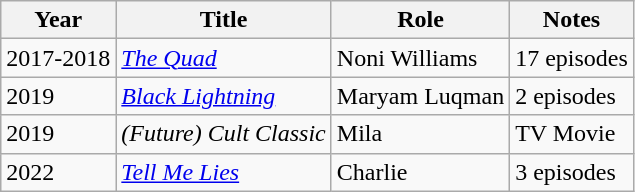<table class="wikitable sortable">
<tr>
<th>Year</th>
<th>Title</th>
<th>Role</th>
<th class="unsortable">Notes</th>
</tr>
<tr>
<td>2017-2018</td>
<td><em><a href='#'>The Quad</a></em></td>
<td>Noni Williams</td>
<td>17 episodes</td>
</tr>
<tr>
<td>2019</td>
<td><em><a href='#'>Black Lightning</a></em></td>
<td>Maryam Luqman</td>
<td>2 episodes</td>
</tr>
<tr>
<td>2019</td>
<td><em>(Future) Cult Classic</em></td>
<td>Mila</td>
<td>TV Movie</td>
</tr>
<tr>
<td>2022</td>
<td><em><a href='#'>Tell Me Lies</a></em></td>
<td>Charlie</td>
<td>3 episodes</td>
</tr>
</table>
